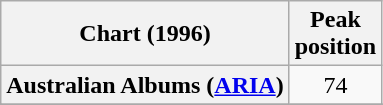<table class="wikitable plainrowheaders sortable">
<tr>
<th scope="col">Chart (1996)</th>
<th scope="col">Peak<br>position</th>
</tr>
<tr>
<th scope="row">Australian Albums (<a href='#'>ARIA</a>)</th>
<td align="center">74</td>
</tr>
<tr>
</tr>
<tr>
</tr>
<tr>
</tr>
<tr>
</tr>
</table>
